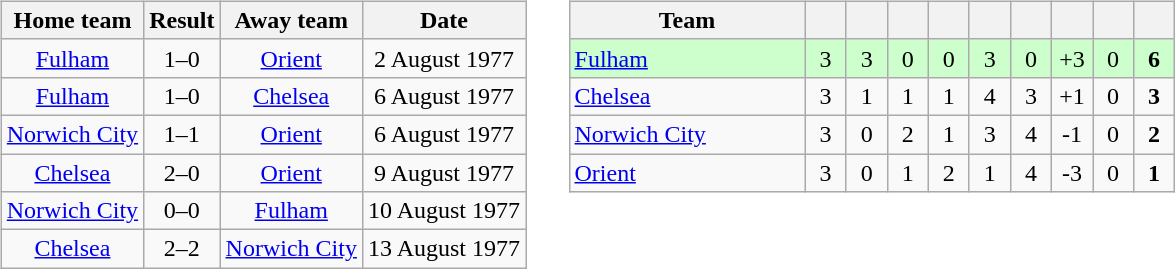<table>
<tr>
<td valign="top"><br><table class="wikitable" style="text-align: center">
<tr>
<th>Home team</th>
<th>Result</th>
<th>Away team</th>
<th>Date</th>
</tr>
<tr>
<td><a href='#'>Fulham</a></td>
<td>1–0</td>
<td><a href='#'>Orient</a></td>
<td>2 August 1977</td>
</tr>
<tr>
<td><a href='#'>Fulham</a></td>
<td>1–0</td>
<td><a href='#'>Chelsea</a></td>
<td>6 August 1977</td>
</tr>
<tr>
<td><a href='#'>Norwich City</a></td>
<td>1–1</td>
<td><a href='#'>Orient</a></td>
<td>6 August 1977</td>
</tr>
<tr>
<td><a href='#'>Chelsea</a></td>
<td>2–0</td>
<td><a href='#'>Orient</a></td>
<td>9 August 1977</td>
</tr>
<tr>
<td><a href='#'>Norwich City</a></td>
<td>0–0</td>
<td><a href='#'>Fulham</a></td>
<td>10 August 1977</td>
</tr>
<tr>
<td><a href='#'>Chelsea</a></td>
<td>2–2</td>
<td><a href='#'>Norwich City</a></td>
<td>13 August 1977</td>
</tr>
</table>
</td>
<td width="1"> </td>
<td valign="top"><br><table class="wikitable" style="text-align:center">
<tr>
<th width=150>Team</th>
<th width=20></th>
<th width=20></th>
<th width=20></th>
<th width=20></th>
<th width=20></th>
<th width=20></th>
<th width=20></th>
<th width=20></th>
<th width=20></th>
</tr>
<tr bgcolor="#ccffcc">
<td align="left"><a href='#'>Fulham</a></td>
<td>3</td>
<td>3</td>
<td>0</td>
<td>0</td>
<td>3</td>
<td>0</td>
<td>+3</td>
<td>0</td>
<td><strong>6</strong></td>
</tr>
<tr>
<td align="left"><a href='#'>Chelsea</a></td>
<td>3</td>
<td>1</td>
<td>1</td>
<td>1</td>
<td>4</td>
<td>3</td>
<td>+1</td>
<td>0</td>
<td><strong>3</strong></td>
</tr>
<tr>
<td align="left"><a href='#'>Norwich City</a></td>
<td>3</td>
<td>0</td>
<td>2</td>
<td>1</td>
<td>3</td>
<td>4</td>
<td>-1</td>
<td>0</td>
<td><strong>2</strong></td>
</tr>
<tr>
<td align="left"><a href='#'>Orient</a></td>
<td>3</td>
<td>0</td>
<td>1</td>
<td>2</td>
<td>1</td>
<td>4</td>
<td>-3</td>
<td>0</td>
<td><strong>1</strong></td>
</tr>
</table>
</td>
</tr>
</table>
